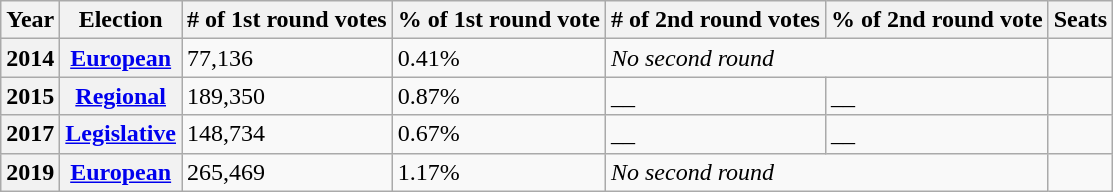<table class="wikitable">
<tr>
<th>Year</th>
<th>Election</th>
<th># of 1st round votes</th>
<th>% of 1st round vote</th>
<th># of 2nd round votes</th>
<th>% of 2nd round vote</th>
<th>Seats</th>
</tr>
<tr>
<th>2014</th>
<th><a href='#'>European</a></th>
<td>77,136</td>
<td>0.41%</td>
<td colspan="2"><em>No second round</em></td>
<td></td>
</tr>
<tr>
<th>2015</th>
<th><a href='#'>Regional</a></th>
<td>189,350</td>
<td>0.87%</td>
<td>__</td>
<td>__</td>
<td></td>
</tr>
<tr>
<th>2017</th>
<th><a href='#'>Legislative</a></th>
<td>148,734</td>
<td>0.67%</td>
<td>__</td>
<td>__</td>
<td></td>
</tr>
<tr>
<th>2019</th>
<th><a href='#'>European</a></th>
<td>265,469</td>
<td>1.17%</td>
<td colspan="2"><em>No second round</em></td>
<td></td>
</tr>
</table>
